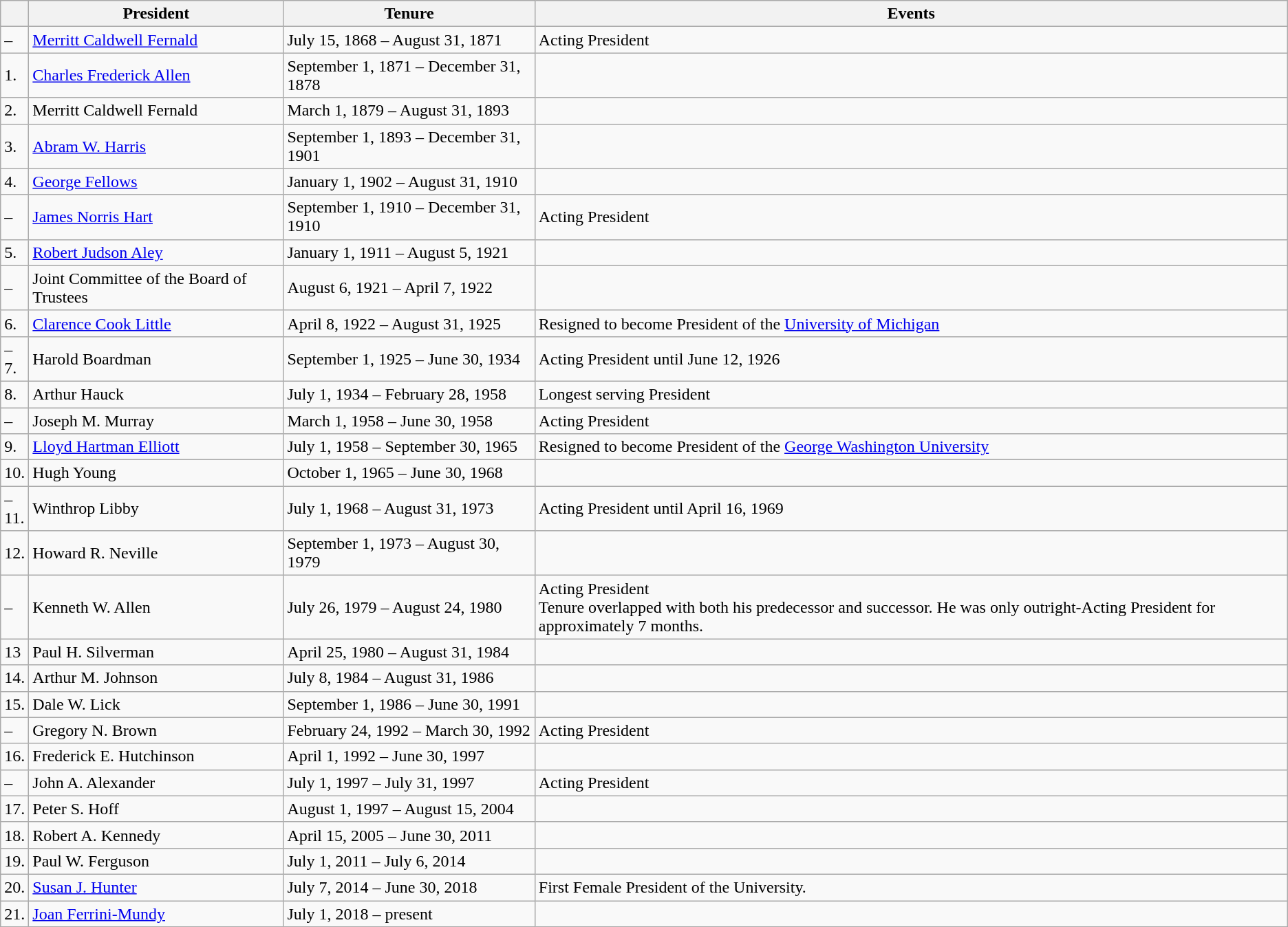<table class="wikitable">
<tr>
<th align="left"></th>
<th align="left">President</th>
<th align="center">Tenure</th>
<th align="left">Events</th>
</tr>
<tr>
<td>–</td>
<td><a href='#'>Merritt Caldwell Fernald</a></td>
<td>July 15, 1868 – August 31, 1871</td>
<td>Acting President</td>
</tr>
<tr>
<td>1.</td>
<td><a href='#'>Charles Frederick Allen</a></td>
<td>September 1, 1871 – December 31, 1878</td>
<td></td>
</tr>
<tr>
<td>2.</td>
<td>Merritt Caldwell Fernald</td>
<td>March 1, 1879 – August 31, 1893</td>
<td></td>
</tr>
<tr>
<td>3.</td>
<td><a href='#'>Abram W. Harris</a></td>
<td>September 1, 1893 – December 31, 1901</td>
<td></td>
</tr>
<tr>
<td>4.</td>
<td><a href='#'>George Fellows</a></td>
<td>January 1, 1902 – August 31, 1910</td>
<td></td>
</tr>
<tr>
<td>–</td>
<td><a href='#'>James Norris Hart</a></td>
<td>September 1, 1910 – December 31, 1910</td>
<td>Acting President</td>
</tr>
<tr>
<td>5.</td>
<td><a href='#'>Robert Judson Aley</a></td>
<td>January 1, 1911 – August 5, 1921</td>
<td></td>
</tr>
<tr>
<td>–</td>
<td>Joint Committee of the Board of Trustees</td>
<td>August 6, 1921 – April 7, 1922</td>
<td></td>
</tr>
<tr>
<td>6.</td>
<td><a href='#'>Clarence Cook Little</a></td>
<td>April 8, 1922 – August 31, 1925</td>
<td>Resigned to become President of the <a href='#'>University of Michigan</a></td>
</tr>
<tr>
<td>–<br>7.</td>
<td>Harold Boardman</td>
<td>September 1, 1925 – June 30, 1934</td>
<td>Acting President until June 12, 1926</td>
</tr>
<tr>
<td>8.</td>
<td>Arthur Hauck</td>
<td>July 1, 1934 – February 28, 1958</td>
<td>Longest serving President</td>
</tr>
<tr>
<td>–</td>
<td>Joseph M. Murray</td>
<td>March 1, 1958 – June 30, 1958</td>
<td>Acting President</td>
</tr>
<tr>
<td>9.</td>
<td><a href='#'>Lloyd Hartman Elliott</a></td>
<td>July 1, 1958 – September 30, 1965</td>
<td>Resigned to become President of the <a href='#'>George Washington University</a></td>
</tr>
<tr>
<td>10.</td>
<td>Hugh Young</td>
<td>October 1, 1965 – June 30, 1968</td>
<td></td>
</tr>
<tr>
<td>–<br>11.</td>
<td>Winthrop Libby</td>
<td>July 1, 1968 – August 31, 1973</td>
<td>Acting President until April 16, 1969</td>
</tr>
<tr>
<td>12.</td>
<td>Howard R. Neville</td>
<td>September 1, 1973 – August 30, 1979</td>
<td></td>
</tr>
<tr>
<td>–</td>
<td>Kenneth W. Allen</td>
<td>July 26, 1979 – August 24, 1980</td>
<td>Acting President <br> Tenure overlapped with both his predecessor and successor. He was only outright-Acting President for approximately 7 months.</td>
</tr>
<tr>
<td>13</td>
<td>Paul H. Silverman</td>
<td>April 25, 1980 – August 31, 1984</td>
<td></td>
</tr>
<tr>
<td>14.</td>
<td>Arthur M. Johnson</td>
<td>July 8, 1984 – August 31, 1986</td>
<td></td>
</tr>
<tr>
<td>15.</td>
<td>Dale W. Lick</td>
<td>September 1, 1986 – June 30, 1991</td>
<td></td>
</tr>
<tr>
<td>–</td>
<td>Gregory N. Brown</td>
<td>February 24, 1992 – March 30, 1992</td>
<td>Acting President</td>
</tr>
<tr>
<td>16.</td>
<td>Frederick E. Hutchinson</td>
<td>April 1, 1992 – June 30, 1997</td>
<td></td>
</tr>
<tr>
<td>–</td>
<td>John A. Alexander</td>
<td>July 1, 1997 – July 31, 1997</td>
<td>Acting President</td>
</tr>
<tr>
<td>17.</td>
<td>Peter S. Hoff</td>
<td>August 1, 1997 – August 15, 2004</td>
<td></td>
</tr>
<tr>
<td>18.</td>
<td>Robert A. Kennedy</td>
<td>April 15, 2005 – June 30, 2011</td>
<td></td>
</tr>
<tr>
<td>19.</td>
<td>Paul W. Ferguson</td>
<td>July 1, 2011 – July 6, 2014</td>
<td></td>
</tr>
<tr>
<td>20.</td>
<td><a href='#'>Susan J. Hunter</a></td>
<td>July 7, 2014 – June 30, 2018</td>
<td>First Female President of the University.</td>
</tr>
<tr>
<td>21.</td>
<td><a href='#'>Joan Ferrini-Mundy</a></td>
<td>July 1, 2018 – present</td>
<td></td>
</tr>
</table>
